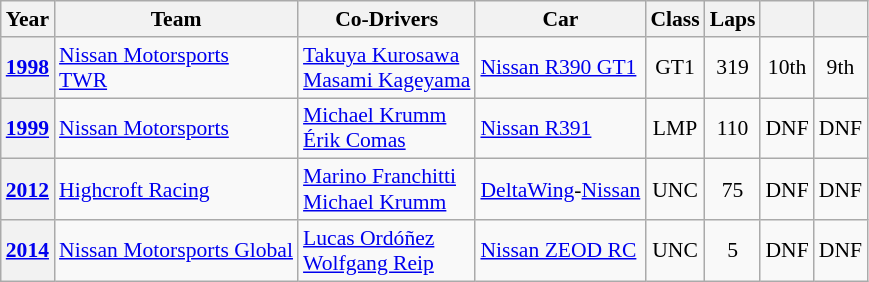<table class="wikitable" style="text-align:center; font-size:90%">
<tr>
<th>Year</th>
<th>Team</th>
<th>Co-Drivers</th>
<th>Car</th>
<th>Class</th>
<th>Laps</th>
<th></th>
<th></th>
</tr>
<tr>
<th><a href='#'>1998</a></th>
<td align="left"> <a href='#'>Nissan Motorsports</a><br> <a href='#'>TWR</a></td>
<td align="left"> <a href='#'>Takuya Kurosawa</a><br> <a href='#'>Masami Kageyama</a></td>
<td align="left"><a href='#'>Nissan R390 GT1</a></td>
<td>GT1</td>
<td>319</td>
<td>10th</td>
<td>9th</td>
</tr>
<tr>
<th><a href='#'>1999</a></th>
<td align="left"> <a href='#'>Nissan Motorsports</a></td>
<td align="left"> <a href='#'>Michael Krumm</a><br> <a href='#'>Érik Comas</a></td>
<td align="left"><a href='#'>Nissan R391</a></td>
<td>LMP</td>
<td>110</td>
<td>DNF</td>
<td>DNF</td>
</tr>
<tr>
<th><a href='#'>2012</a></th>
<td align="left"> <a href='#'>Highcroft Racing</a></td>
<td align="left"> <a href='#'>Marino Franchitti</a><br> <a href='#'>Michael Krumm</a></td>
<td align="left"><a href='#'>DeltaWing</a>-<a href='#'>Nissan</a></td>
<td>UNC</td>
<td>75</td>
<td>DNF</td>
<td>DNF</td>
</tr>
<tr>
<th><a href='#'>2014</a></th>
<td align="left"> <a href='#'>Nissan Motorsports Global</a></td>
<td align="left"> <a href='#'>Lucas Ordóñez</a><br> <a href='#'>Wolfgang Reip</a></td>
<td align="left"><a href='#'>Nissan ZEOD RC</a></td>
<td>UNC</td>
<td>5</td>
<td>DNF</td>
<td>DNF</td>
</tr>
</table>
